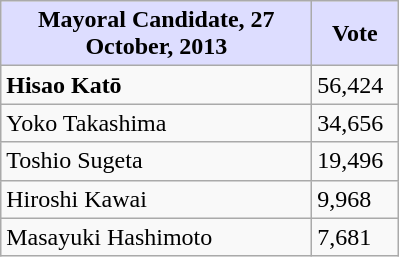<table class="wikitable">
<tr>
<th style="background:#ddf; width:200px;">Mayoral Candidate, 27 October, 2013</th>
<th style="background:#ddf; width:50px;">Vote</th>
</tr>
<tr>
<td><strong>Hisao Katō</strong></td>
<td>56,424</td>
</tr>
<tr>
<td>Yoko Takashima</td>
<td>34,656</td>
</tr>
<tr>
<td>Toshio Sugeta</td>
<td>19,496</td>
</tr>
<tr>
<td>Hiroshi Kawai</td>
<td>9,968</td>
</tr>
<tr>
<td>Masayuki Hashimoto</td>
<td>7,681</td>
</tr>
</table>
